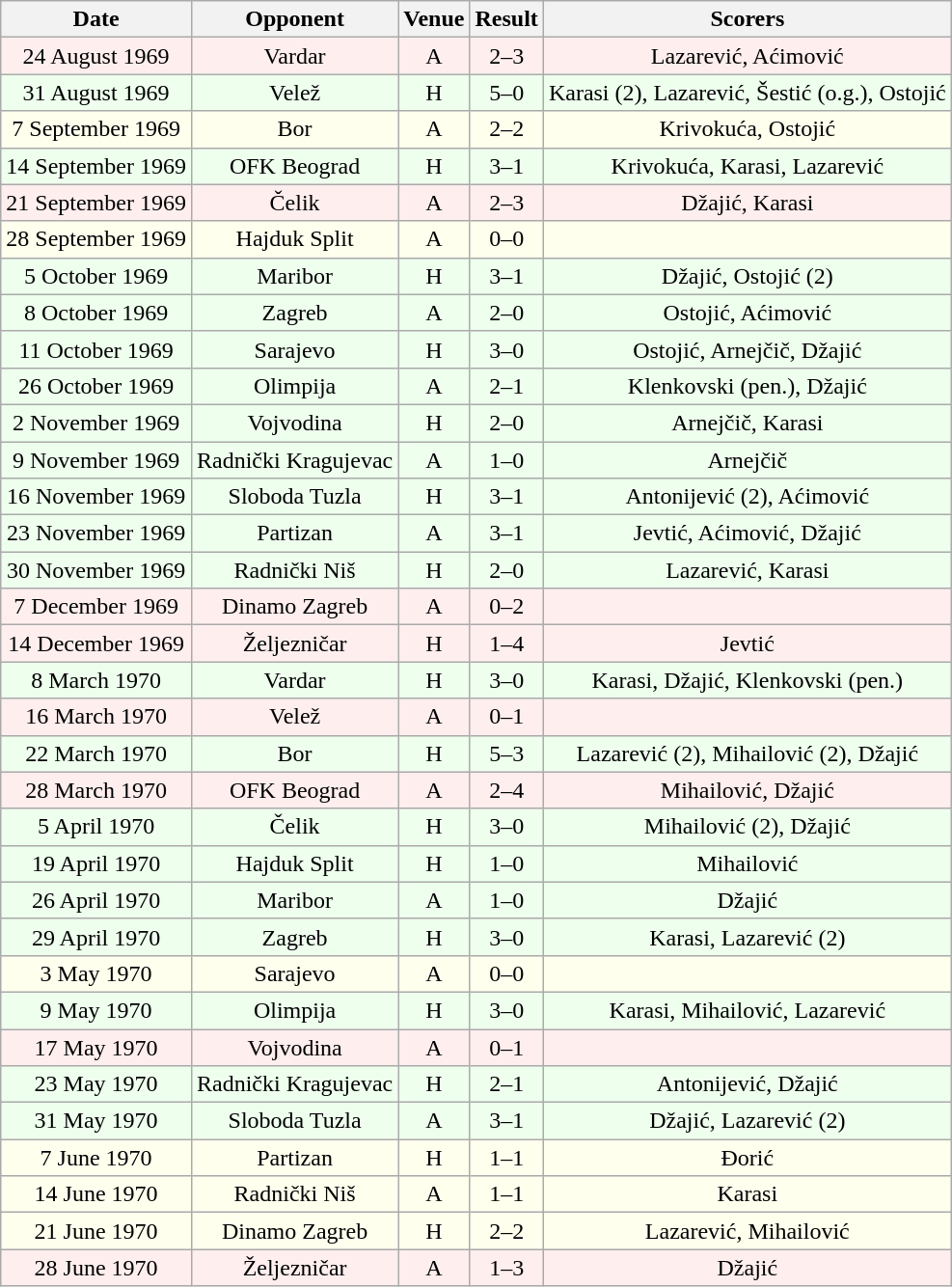<table class="wikitable sortable" style="font-size:100%; text-align:center">
<tr>
<th>Date</th>
<th>Opponent</th>
<th>Venue</th>
<th>Result</th>
<th>Scorers</th>
</tr>
<tr bgcolor = "#FFEEEE">
<td>24 August 1969</td>
<td>Vardar</td>
<td>A</td>
<td>2–3</td>
<td>Lazarević, Aćimović</td>
</tr>
<tr bgcolor = "#EEFFEE">
<td>31 August 1969</td>
<td>Velež</td>
<td>H</td>
<td>5–0</td>
<td>Karasi (2), Lazarević, Šestić (o.g.), Ostojić</td>
</tr>
<tr bgcolor = "#FFFFEE">
<td>7 September 1969</td>
<td>Bor</td>
<td>A</td>
<td>2–2</td>
<td>Krivokuća, Ostojić</td>
</tr>
<tr bgcolor = "#EEFFEE">
<td>14 September 1969</td>
<td>OFK Beograd</td>
<td>H</td>
<td>3–1</td>
<td>Krivokuća, Karasi, Lazarević</td>
</tr>
<tr bgcolor = "#FFEEEE">
<td>21 September 1969</td>
<td>Čelik</td>
<td>A</td>
<td>2–3</td>
<td>Džajić, Karasi</td>
</tr>
<tr bgcolor = "#FFFFEE">
<td>28 September 1969</td>
<td>Hajduk Split</td>
<td>A</td>
<td>0–0</td>
<td></td>
</tr>
<tr bgcolor = "#EEFFEE">
<td>5 October 1969</td>
<td>Maribor</td>
<td>H</td>
<td>3–1</td>
<td>Džajić, Ostojić (2)</td>
</tr>
<tr bgcolor = "#EEFFEE">
<td>8 October 1969</td>
<td>Zagreb</td>
<td>A</td>
<td>2–0</td>
<td>Ostojić, Aćimović</td>
</tr>
<tr bgcolor = "#EEFFEE">
<td>11 October 1969</td>
<td>Sarajevo</td>
<td>H</td>
<td>3–0</td>
<td>Ostojić, Arnejčič, Džajić</td>
</tr>
<tr bgcolor = "#EEFFEE">
<td>26 October 1969</td>
<td>Olimpija</td>
<td>A</td>
<td>2–1</td>
<td>Klenkovski (pen.), Džajić</td>
</tr>
<tr bgcolor = "#EEFFEE">
<td>2 November 1969</td>
<td>Vojvodina</td>
<td>H</td>
<td>2–0</td>
<td>Arnejčič, Karasi</td>
</tr>
<tr bgcolor = "#EEFFEE">
<td>9 November 1969</td>
<td>Radnički Kragujevac</td>
<td>A</td>
<td>1–0</td>
<td>Arnejčič</td>
</tr>
<tr bgcolor = "#EEFFEE">
<td>16 November 1969</td>
<td>Sloboda Tuzla</td>
<td>H</td>
<td>3–1</td>
<td>Antonijević (2), Aćimović</td>
</tr>
<tr bgcolor = "#EEFFEE">
<td>23 November 1969</td>
<td>Partizan</td>
<td>A</td>
<td>3–1</td>
<td>Jevtić, Aćimović, Džajić</td>
</tr>
<tr bgcolor = "#EEFFEE">
<td>30 November 1969</td>
<td>Radnički Niš</td>
<td>H</td>
<td>2–0</td>
<td>Lazarević, Karasi</td>
</tr>
<tr bgcolor = "#FFEEEE">
<td>7 December 1969</td>
<td>Dinamo Zagreb</td>
<td>A</td>
<td>0–2</td>
<td></td>
</tr>
<tr bgcolor = "#FFEEEE">
<td>14 December 1969</td>
<td>Željezničar</td>
<td>H</td>
<td>1–4</td>
<td>Jevtić</td>
</tr>
<tr bgcolor = "#EEFFEE">
<td>8 March 1970</td>
<td>Vardar</td>
<td>H</td>
<td>3–0</td>
<td>Karasi, Džajić, Klenkovski (pen.)</td>
</tr>
<tr bgcolor = "#FFEEEE">
<td>16 March 1970</td>
<td>Velež</td>
<td>A</td>
<td>0–1</td>
<td></td>
</tr>
<tr bgcolor = "#EEFFEE">
<td>22 March 1970</td>
<td>Bor</td>
<td>H</td>
<td>5–3</td>
<td>Lazarević (2), Mihailović (2), Džajić</td>
</tr>
<tr bgcolor = "#FFEEEE">
<td>28 March 1970</td>
<td>OFK Beograd</td>
<td>A</td>
<td>2–4</td>
<td>Mihailović, Džajić</td>
</tr>
<tr bgcolor = "#EEFFEE">
<td>5 April 1970</td>
<td>Čelik</td>
<td>H</td>
<td>3–0</td>
<td>Mihailović (2), Džajić</td>
</tr>
<tr bgcolor = "#EEFFEE">
<td>19 April 1970</td>
<td>Hajduk Split</td>
<td>H</td>
<td>1–0</td>
<td>Mihailović</td>
</tr>
<tr bgcolor = "#EEFFEE">
<td>26 April 1970</td>
<td>Maribor</td>
<td>A</td>
<td>1–0</td>
<td>Džajić</td>
</tr>
<tr bgcolor = "#EEFFEE">
<td>29 April 1970</td>
<td>Zagreb</td>
<td>H</td>
<td>3–0</td>
<td>Karasi, Lazarević (2)</td>
</tr>
<tr bgcolor = "#FFFFEE">
<td>3 May 1970</td>
<td>Sarajevo</td>
<td>A</td>
<td>0–0</td>
<td></td>
</tr>
<tr bgcolor = "#EEFFEE">
<td>9 May 1970</td>
<td>Olimpija</td>
<td>H</td>
<td>3–0</td>
<td>Karasi, Mihailović, Lazarević</td>
</tr>
<tr bgcolor = "#FFEEEE">
<td>17 May 1970</td>
<td>Vojvodina</td>
<td>A</td>
<td>0–1</td>
<td></td>
</tr>
<tr bgcolor = "#EEFFEE">
<td>23 May 1970</td>
<td>Radnički Kragujevac</td>
<td>H</td>
<td>2–1</td>
<td>Antonijević, Džajić</td>
</tr>
<tr bgcolor = "#EEFFEE">
<td>31 May 1970</td>
<td>Sloboda Tuzla</td>
<td>A</td>
<td>3–1</td>
<td>Džajić, Lazarević (2)</td>
</tr>
<tr bgcolor = "#FFFFEE">
<td>7 June 1970</td>
<td>Partizan</td>
<td>H</td>
<td>1–1</td>
<td>Đorić</td>
</tr>
<tr bgcolor = "#FFFFEE">
<td>14 June 1970</td>
<td>Radnički Niš</td>
<td>A</td>
<td>1–1</td>
<td>Karasi</td>
</tr>
<tr bgcolor = "#FFFFEE">
<td>21 June 1970</td>
<td>Dinamo Zagreb</td>
<td>H</td>
<td>2–2</td>
<td>Lazarević, Mihailović</td>
</tr>
<tr bgcolor = "#FFEEEE">
<td>28 June 1970</td>
<td>Željezničar</td>
<td>A</td>
<td>1–3</td>
<td>Džajić</td>
</tr>
</table>
